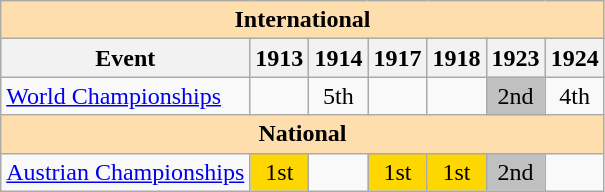<table class="wikitable" style="text-align:center">
<tr>
<th style="background-color: #ffdead; " colspan=7 align=center>International</th>
</tr>
<tr>
<th>Event</th>
<th>1913</th>
<th>1914</th>
<th>1917</th>
<th>1918</th>
<th>1923</th>
<th>1924</th>
</tr>
<tr>
<td align=left><a href='#'>World Championships</a></td>
<td></td>
<td>5th</td>
<td></td>
<td></td>
<td bgcolor=silver>2nd</td>
<td>4th</td>
</tr>
<tr>
<th style="background-color: #ffdead; " colspan=7 align=center>National</th>
</tr>
<tr>
<td align=left><a href='#'>Austrian Championships</a></td>
<td bgcolor=gold>1st</td>
<td></td>
<td bgcolor=gold>1st</td>
<td bgcolor=gold>1st</td>
<td bgcolor=silver>2nd</td>
<td></td>
</tr>
</table>
